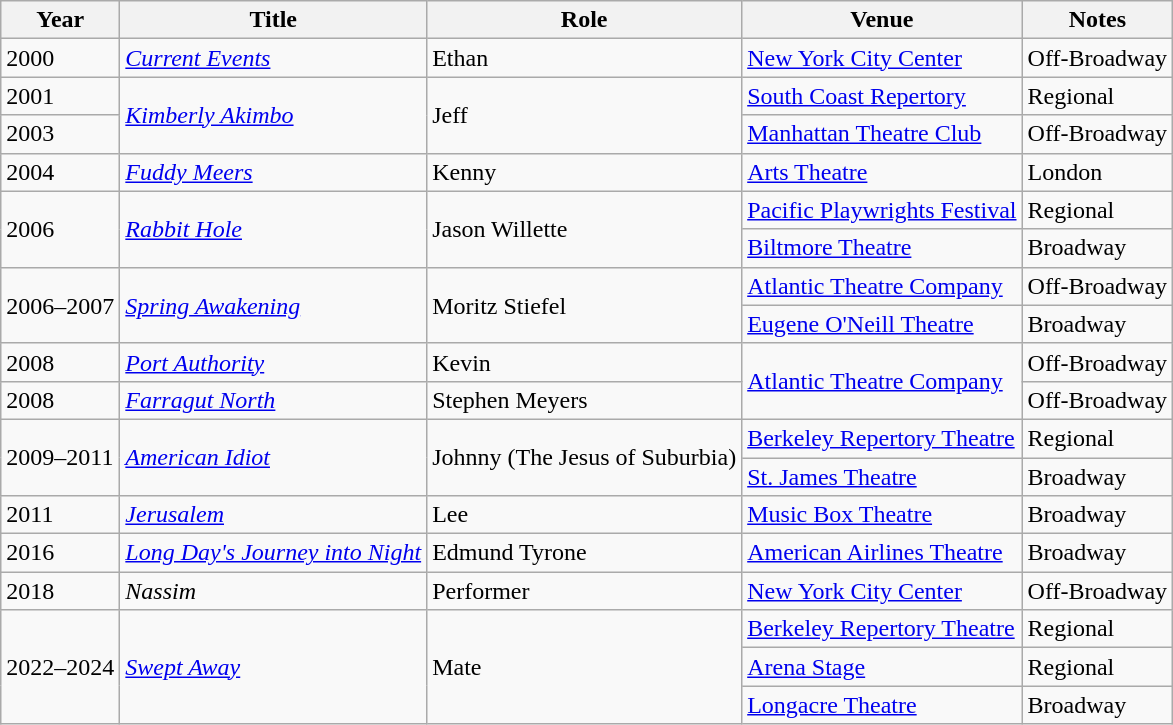<table class="wikitable sortable">
<tr>
<th>Year</th>
<th>Title</th>
<th>Role</th>
<th>Venue</th>
<th>Notes</th>
</tr>
<tr>
<td>2000</td>
<td><em><a href='#'>Current Events</a></em></td>
<td>Ethan</td>
<td><a href='#'>New York City Center</a></td>
<td>Off-Broadway</td>
</tr>
<tr>
<td>2001</td>
<td rowspan="2"><em><a href='#'>Kimberly Akimbo</a></em></td>
<td rowspan="2">Jeff</td>
<td><a href='#'>South Coast Repertory</a></td>
<td>Regional</td>
</tr>
<tr>
<td>2003</td>
<td><a href='#'>Manhattan Theatre Club</a></td>
<td>Off-Broadway</td>
</tr>
<tr>
<td>2004</td>
<td><em><a href='#'>Fuddy Meers</a></em></td>
<td>Kenny</td>
<td><a href='#'>Arts Theatre</a></td>
<td>London</td>
</tr>
<tr>
<td rowspan="2">2006</td>
<td rowspan="2"><em><a href='#'>Rabbit Hole</a></em></td>
<td rowspan="2">Jason Willette</td>
<td><a href='#'>Pacific Playwrights Festival</a></td>
<td>Regional</td>
</tr>
<tr>
<td><a href='#'>Biltmore Theatre</a></td>
<td>Broadway</td>
</tr>
<tr>
<td rowspan="2">2006–2007</td>
<td rowspan="2"><em><a href='#'>Spring Awakening</a></em></td>
<td rowspan="2">Moritz Stiefel</td>
<td><a href='#'>Atlantic Theatre Company</a></td>
<td>Off-Broadway</td>
</tr>
<tr>
<td><a href='#'>Eugene O'Neill Theatre</a></td>
<td>Broadway</td>
</tr>
<tr>
<td>2008</td>
<td><em><a href='#'>Port Authority</a></em></td>
<td>Kevin</td>
<td rowspan="2"><a href='#'>Atlantic Theatre Company</a></td>
<td>Off-Broadway</td>
</tr>
<tr>
<td>2008</td>
<td><em><a href='#'>Farragut North</a></em></td>
<td>Stephen Meyers</td>
<td>Off-Broadway</td>
</tr>
<tr>
<td rowspan="2">2009–2011</td>
<td rowspan="2"><em><a href='#'>American Idiot</a></em></td>
<td rowspan="2">Johnny (The Jesus of Suburbia)</td>
<td><a href='#'>Berkeley Repertory Theatre</a></td>
<td>Regional</td>
</tr>
<tr>
<td><a href='#'>St. James Theatre</a></td>
<td>Broadway</td>
</tr>
<tr>
<td>2011</td>
<td><em><a href='#'>Jerusalem</a></em></td>
<td>Lee</td>
<td><a href='#'>Music Box Theatre</a></td>
<td>Broadway</td>
</tr>
<tr>
<td>2016</td>
<td><em><a href='#'>Long Day's Journey into Night</a></em></td>
<td>Edmund Tyrone</td>
<td><a href='#'>American Airlines Theatre</a></td>
<td>Broadway</td>
</tr>
<tr>
<td>2018</td>
<td><em>Nassim</em></td>
<td>Performer</td>
<td><a href='#'>New York City Center</a></td>
<td>Off-Broadway</td>
</tr>
<tr>
<td rowspan="3">2022–2024</td>
<td rowspan="3"><em><a href='#'>Swept Away</a></em></td>
<td rowspan="3">Mate</td>
<td><a href='#'>Berkeley Repertory Theatre</a></td>
<td>Regional</td>
</tr>
<tr>
<td><a href='#'>Arena Stage</a></td>
<td>Regional</td>
</tr>
<tr>
<td><a href='#'>Longacre Theatre</a></td>
<td>Broadway</td>
</tr>
</table>
